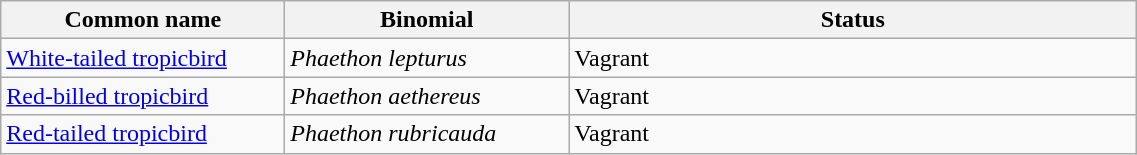<table width=60% class="wikitable">
<tr>
<th width=25%>Common name</th>
<th width=25%>Binomial</th>
<th width=50%>Status</th>
</tr>
<tr>
<td><a href='#'>White-tailed tropicbird</a></td>
<td><em>Phaethon lepturus</em></td>
<td>Vagrant</td>
</tr>
<tr>
<td><a href='#'>Red-billed tropicbird</a></td>
<td><em>Phaethon aethereus</em></td>
<td>Vagrant</td>
</tr>
<tr>
<td><a href='#'>Red-tailed tropicbird</a></td>
<td><em>Phaethon rubricauda</em></td>
<td>Vagrant</td>
</tr>
</table>
